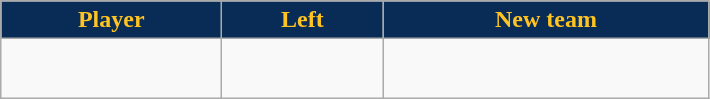<table class="wikitable" style="text-align: center">
<tr align="center"  bgcolor="#dddddd">
<td style="background:#092C57;color:#FFC322; width:140px"><strong>Player</strong></td>
<td style="background:#092C57;color:#FFC322; width:100px"><strong>Left</strong></td>
<td style="background:#092C57;color:#FFC322; width:210px"><strong>New team</strong></td>
</tr>
<tr style="height:40px">
<td></td>
<td></td>
<td></td>
</tr>
</table>
